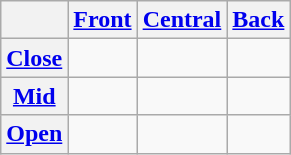<table class="wikitable" style="text-align:center;">
<tr>
<th></th>
<th><a href='#'>Front</a></th>
<th><a href='#'>Central</a></th>
<th><a href='#'>Back</a></th>
</tr>
<tr>
<th><a href='#'>Close</a></th>
<td></td>
<td></td>
<td></td>
</tr>
<tr>
<th><a href='#'>Mid</a></th>
<td></td>
<td></td>
<td></td>
</tr>
<tr>
<th><a href='#'>Open</a></th>
<td></td>
<td></td>
<td></td>
</tr>
</table>
